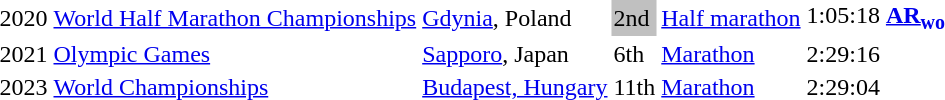<table>
<tr>
<td>2020</td>
<td><a href='#'>World Half Marathon Championships</a></td>
<td><a href='#'>Gdynia</a>, Poland</td>
<td bgcolor=silver>2nd</td>
<td><a href='#'>Half marathon</a></td>
<td>1:05:18 <strong><a href='#'>AR<sub>wo</sub></a></strong></td>
</tr>
<tr>
<td>2021</td>
<td><a href='#'>Olympic Games</a></td>
<td><a href='#'>Sapporo</a>, Japan</td>
<td>6th</td>
<td><a href='#'>Marathon</a></td>
<td>2:29:16</td>
</tr>
<tr>
<td>2023</td>
<td><a href='#'>World Championships</a></td>
<td><a href='#'>Budapest, Hungary</a></td>
<td>11th</td>
<td><a href='#'>Marathon</a></td>
<td>2:29:04</td>
</tr>
</table>
